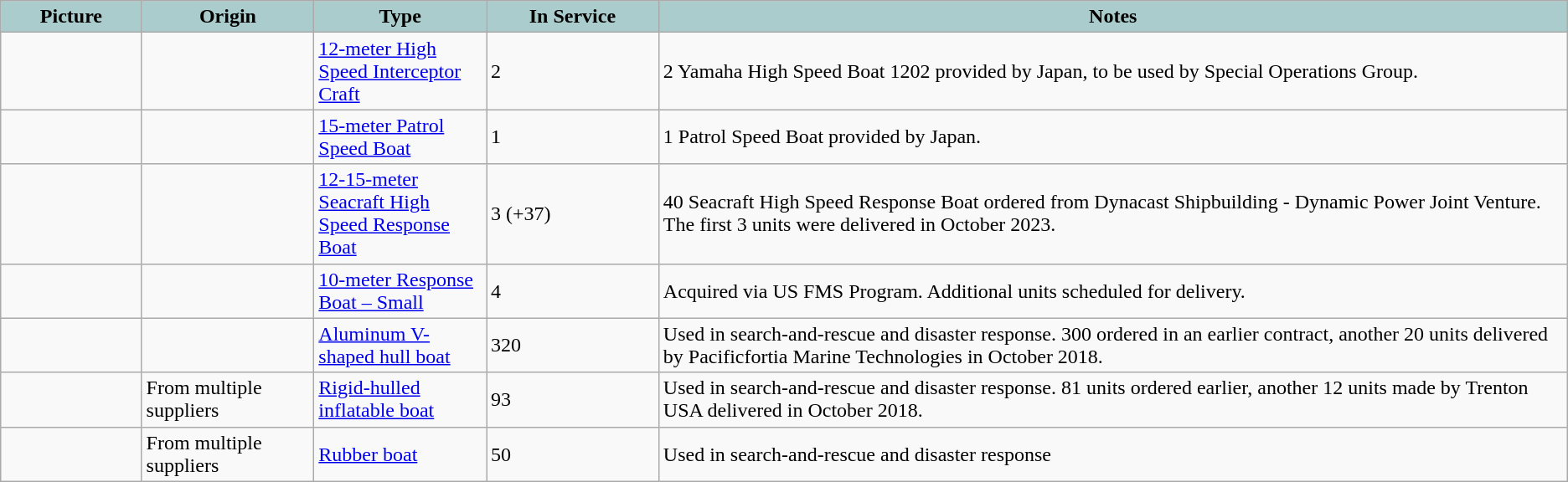<table class="wikitable">
<tr>
<th style="text-align: center; background:#acc; width:9%;">Picture</th>
<th style="text-align: center; background:#acc; width:11%;">Origin</th>
<th style="text-align: center; background:#acc; width:11%;">Type</th>
<th style="text-align: center; background:#acc; width:11%;">In Service</th>
<th style="text-align: center; background:#acc; width:58%;">Notes</th>
</tr>
<tr>
<td></td>
<td></td>
<td><a href='#'>12-meter High Speed Interceptor Craft</a></td>
<td>2</td>
<td>2 Yamaha High Speed Boat 1202 provided by Japan, to be used by Special Operations Group.</td>
</tr>
<tr>
<td></td>
<td></td>
<td><a href='#'>15-meter Patrol Speed Boat</a></td>
<td>1</td>
<td>1 Patrol Speed Boat provided by Japan.</td>
</tr>
<tr>
<td></td>
<td></td>
<td><a href='#'>12-15-meter Seacraft High Speed Response Boat</a></td>
<td>3 (+37)</td>
<td>40 Seacraft High Speed Response Boat ordered from Dynacast Shipbuilding - Dynamic Power Joint Venture. The first 3 units were delivered in October 2023.</td>
</tr>
<tr>
<td></td>
<td></td>
<td><a href='#'>10-meter Response Boat – Small</a></td>
<td>4</td>
<td>Acquired via US FMS Program. Additional units scheduled for delivery.</td>
</tr>
<tr>
<td></td>
<td></td>
<td><a href='#'>Aluminum V-shaped hull boat</a></td>
<td>320</td>
<td>Used in search-and-rescue and disaster response. 300 ordered in an earlier contract, another 20 units delivered by Pacificfortia Marine Technologies in October 2018.</td>
</tr>
<tr>
<td></td>
<td>From multiple suppliers</td>
<td><a href='#'>Rigid-hulled inflatable boat</a></td>
<td>93</td>
<td>Used in search-and-rescue and disaster response. 81 units ordered earlier, another 12 units made by Trenton USA delivered in October 2018.</td>
</tr>
<tr>
<td></td>
<td>From multiple suppliers</td>
<td><a href='#'>Rubber boat</a></td>
<td>50</td>
<td>Used in search-and-rescue and disaster response</td>
</tr>
</table>
